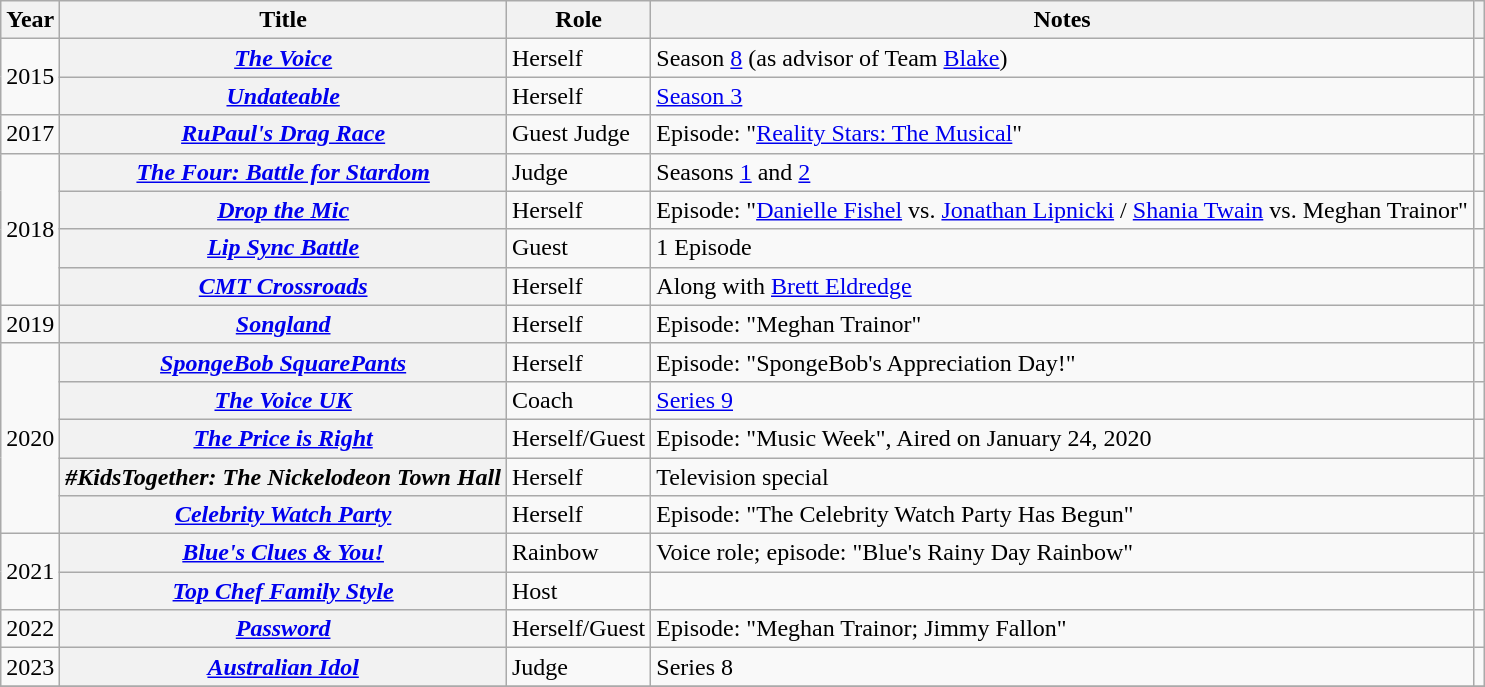<table class="wikitable sortable plainrowheaders">
<tr>
<th scope="col">Year</th>
<th scope="col">Title</th>
<th scope="col">Role</th>
<th scope="col" class="unsortable">Notes</th>
<th scope="col" class="unsortable"></th>
</tr>
<tr>
<td rowspan="2">2015</td>
<th scope="row"><em><a href='#'>The Voice</a></em></th>
<td>Herself</td>
<td>Season <a href='#'>8</a> (as advisor of Team <a href='#'>Blake</a>)</td>
<td></td>
</tr>
<tr>
<th scope="row"><em><a href='#'>Undateable</a></em></th>
<td>Herself</td>
<td><a href='#'>Season 3</a></td>
<td></td>
</tr>
<tr>
<td>2017</td>
<th scope="row"><em><a href='#'>RuPaul's Drag Race</a></em></th>
<td>Guest Judge</td>
<td>Episode: "<a href='#'>Reality Stars: The Musical</a>"</td>
<td></td>
</tr>
<tr>
<td rowspan="4">2018</td>
<th scope="row"><em><a href='#'>The Four: Battle for Stardom</a></em></th>
<td>Judge</td>
<td>Seasons <a href='#'>1</a> and <a href='#'>2</a></td>
<td></td>
</tr>
<tr>
<th scope="row"><em><a href='#'>Drop the Mic</a></em></th>
<td>Herself</td>
<td>Episode: "<a href='#'>Danielle Fishel</a> vs. <a href='#'>Jonathan Lipnicki</a> / <a href='#'>Shania Twain</a> vs. Meghan Trainor"</td>
<td></td>
</tr>
<tr>
<th scope="row"><em><a href='#'>Lip Sync Battle</a></em></th>
<td>Guest</td>
<td>1 Episode</td>
<td></td>
</tr>
<tr>
<th scope="row"><em><a href='#'>CMT Crossroads</a></em></th>
<td>Herself</td>
<td>Along with <a href='#'>Brett Eldredge</a></td>
<td></td>
</tr>
<tr>
<td>2019</td>
<th scope="row"><em><a href='#'>Songland</a></em></th>
<td>Herself</td>
<td>Episode: "Meghan Trainor"</td>
<td></td>
</tr>
<tr>
<td rowspan="5">2020</td>
<th scope="row"><em><a href='#'>SpongeBob SquarePants</a></em></th>
<td>Herself</td>
<td>Episode: "SpongeBob's Appreciation Day!"</td>
<td></td>
</tr>
<tr>
<th scope="row"><em><a href='#'>The Voice UK</a></em></th>
<td>Coach</td>
<td><a href='#'>Series 9</a></td>
<td></td>
</tr>
<tr>
<th scope="row"><em><a href='#'>The Price is Right</a></em></th>
<td>Herself/Guest</td>
<td>Episode: "Music Week", Aired on January 24, 2020</td>
<td></td>
</tr>
<tr>
<th scope="row"><em>#KidsTogether: The Nickelodeon Town Hall</em></th>
<td>Herself</td>
<td>Television special</td>
<td></td>
</tr>
<tr>
<th scope="row"><em><a href='#'>Celebrity Watch Party</a></em></th>
<td>Herself</td>
<td>Episode: "The Celebrity Watch Party Has Begun"</td>
<td></td>
</tr>
<tr>
<td rowspan="2">2021</td>
<th scope="row"><em><a href='#'>Blue's Clues & You!</a></em></th>
<td>Rainbow</td>
<td>Voice role; episode: "Blue's Rainy Day Rainbow"</td>
<td></td>
</tr>
<tr>
<th scope="row"><em><a href='#'>Top Chef Family Style</a></em></th>
<td>Host</td>
<td></td>
<td></td>
</tr>
<tr>
<td>2022</td>
<th scope="row"><em><a href='#'>Password</a></em></th>
<td>Herself/Guest</td>
<td>Episode: "Meghan Trainor; Jimmy Fallon"</td>
<td></td>
</tr>
<tr>
<td>2023</td>
<th scope="row"><em><a href='#'>Australian Idol</a></em></th>
<td>Judge</td>
<td>Series 8</td>
<td></td>
</tr>
<tr>
</tr>
</table>
